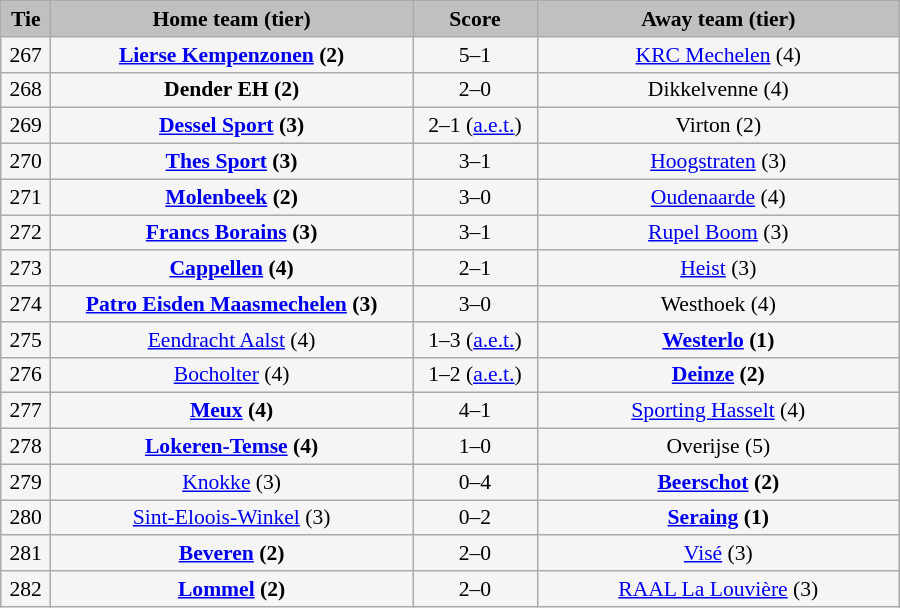<table class="wikitable" style="width: 600px; background:WhiteSmoke; text-align:center; font-size:90%">
<tr>
<td scope="col" style="width:  5.00%; background:silver;"><strong>Tie</strong></td>
<td scope="col" style="width: 36.25%; background:silver;"><strong>Home team (tier)</strong></td>
<td scope="col" style="width: 12.50%; background:silver;"><strong>Score</strong></td>
<td scope="col" style="width: 36.25%; background:silver;"><strong>Away team (tier)</strong></td>
</tr>
<tr>
<td>267</td>
<td><strong><a href='#'>Lierse Kempenzonen</a> (2)</strong></td>
<td>5–1</td>
<td><a href='#'>KRC Mechelen</a> (4)</td>
</tr>
<tr>
<td>268</td>
<td><strong>Dender EH (2)</strong></td>
<td>2–0</td>
<td>Dikkelvenne (4)</td>
</tr>
<tr>
<td>269</td>
<td><strong><a href='#'>Dessel Sport</a> (3)</strong></td>
<td>2–1 (<a href='#'>a.e.t.</a>)</td>
<td>Virton (2)</td>
</tr>
<tr>
<td>270</td>
<td><strong><a href='#'>Thes Sport</a> (3)</strong></td>
<td>3–1</td>
<td><a href='#'>Hoogstraten</a> (3)</td>
</tr>
<tr>
<td>271</td>
<td><strong><a href='#'>Molenbeek</a> (2)</strong></td>
<td>3–0</td>
<td><a href='#'>Oudenaarde</a> (4)</td>
</tr>
<tr>
<td>272</td>
<td><strong><a href='#'>Francs Borains</a> (3)</strong></td>
<td>3–1</td>
<td><a href='#'>Rupel Boom</a> (3)</td>
</tr>
<tr>
<td>273</td>
<td><strong><a href='#'>Cappellen</a> (4)</strong></td>
<td>2–1</td>
<td><a href='#'>Heist</a> (3)</td>
</tr>
<tr>
<td>274</td>
<td><strong><a href='#'>Patro Eisden Maasmechelen</a> (3)</strong></td>
<td>3–0</td>
<td>Westhoek (4)</td>
</tr>
<tr>
<td>275</td>
<td><a href='#'>Eendracht Aalst</a> (4)</td>
<td>1–3 (<a href='#'>a.e.t.</a>)</td>
<td><strong><a href='#'>Westerlo</a> (1)</strong></td>
</tr>
<tr>
<td>276</td>
<td><a href='#'>Bocholter</a> (4)</td>
<td>1–2 (<a href='#'>a.e.t.</a>)</td>
<td><strong><a href='#'>Deinze</a> (2)</strong></td>
</tr>
<tr>
<td>277</td>
<td><strong><a href='#'>Meux</a> (4)</strong></td>
<td>4–1</td>
<td><a href='#'>Sporting Hasselt</a> (4)</td>
</tr>
<tr>
<td>278</td>
<td><strong><a href='#'>Lokeren-Temse</a> (4)</strong></td>
<td>1–0</td>
<td>Overijse (5)</td>
</tr>
<tr>
<td>279</td>
<td><a href='#'>Knokke</a> (3)</td>
<td>0–4</td>
<td><strong><a href='#'>Beerschot</a> (2)</strong></td>
</tr>
<tr>
<td>280</td>
<td><a href='#'>Sint-Eloois-Winkel</a> (3)</td>
<td>0–2</td>
<td><strong><a href='#'>Seraing</a> (1)</strong></td>
</tr>
<tr>
<td>281</td>
<td><strong><a href='#'>Beveren</a> (2)</strong></td>
<td>2–0</td>
<td><a href='#'>Visé</a> (3)</td>
</tr>
<tr>
<td>282</td>
<td><strong><a href='#'>Lommel</a> (2)</strong></td>
<td>2–0</td>
<td><a href='#'>RAAL La Louvière</a> (3)</td>
</tr>
</table>
